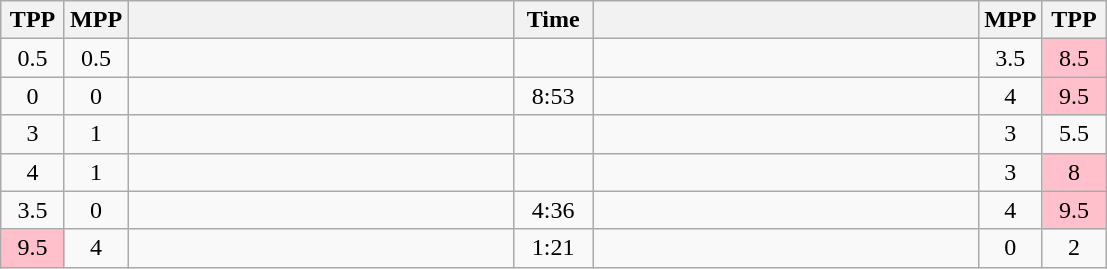<table class="wikitable" style="text-align: center;" |>
<tr>
<th width="35">TPP</th>
<th width="35">MPP</th>
<th width="250"></th>
<th width="45">Time</th>
<th width="250"></th>
<th width="35">MPP</th>
<th width="35">TPP</th>
</tr>
<tr>
<td>0.5</td>
<td>0.5</td>
<td style="text-align:left;"><strong></strong></td>
<td></td>
<td style="text-align:left;"></td>
<td>3.5</td>
<td bgcolor=pink>8.5</td>
</tr>
<tr>
<td>0</td>
<td>0</td>
<td style="text-align:left;"><strong></strong></td>
<td>8:53</td>
<td style="text-align:left;"></td>
<td>4</td>
<td bgcolor=pink>9.5</td>
</tr>
<tr>
<td>3</td>
<td>1</td>
<td style="text-align:left;"><strong></strong></td>
<td></td>
<td style="text-align:left;"></td>
<td>3</td>
<td>5.5</td>
</tr>
<tr>
<td>4</td>
<td>1</td>
<td style="text-align:left;"><strong></strong></td>
<td></td>
<td style="text-align:left;"></td>
<td>3</td>
<td bgcolor=pink>8</td>
</tr>
<tr>
<td>3.5</td>
<td>0</td>
<td style="text-align:left;"><strong></strong></td>
<td>4:36</td>
<td style="text-align:left;"></td>
<td>4</td>
<td bgcolor=pink>9.5</td>
</tr>
<tr>
<td bgcolor=pink>9.5</td>
<td>4</td>
<td style="text-align:left;"></td>
<td>1:21</td>
<td style="text-align:left;"><strong></strong></td>
<td>0</td>
<td>2</td>
</tr>
</table>
